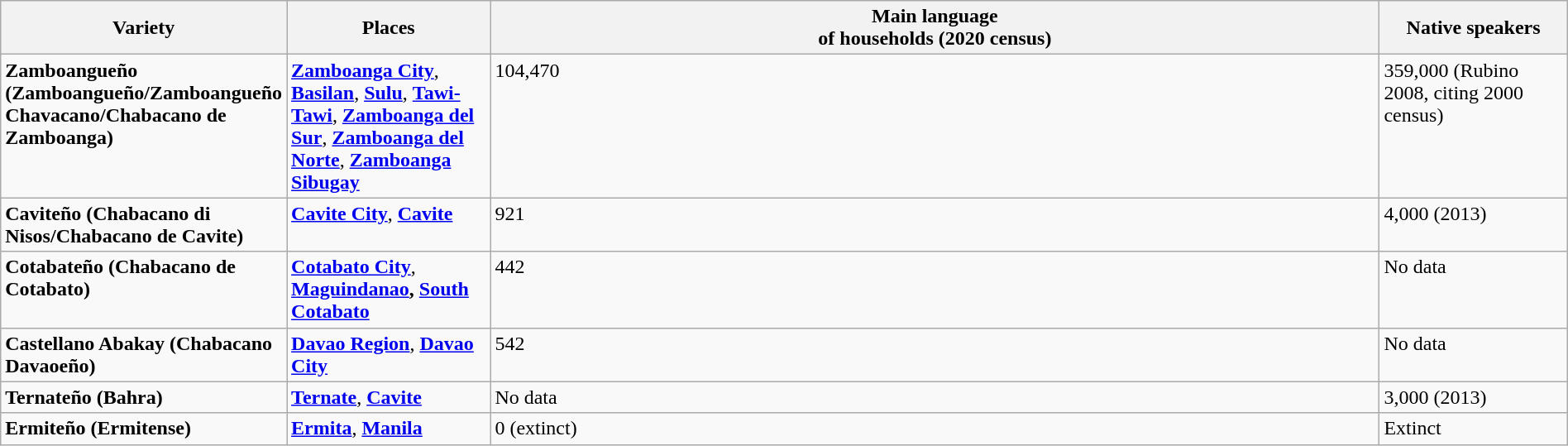<table class="wikitable sortable" style="width:100%; margin:auto;">
<tr>
<th style="width:15%;">Variety</th>
<th style="width:13%;">Places</th>
<th>Main language<br>of households 
(2020 census)</th>
<th style="width:12%;">Native speakers</th>
</tr>
<tr valign="top">
<td><strong>Zamboangueño (Zamboangueño/Zamboangueño Chavacano/Chabacano de Zamboanga)</strong></td>
<td><strong><a href='#'>Zamboanga City</a></strong>, <strong><a href='#'>Basilan</a></strong>, <strong><a href='#'>Sulu</a></strong>, <strong><a href='#'>Tawi-Tawi</a></strong>, <strong><a href='#'>Zamboanga del Sur</a></strong>, <strong><a href='#'>Zamboanga del Norte</a></strong>, <strong><a href='#'>Zamboanga Sibugay</a></strong></td>
<td>104,470</td>
<td>359,000 (Rubino 2008, citing 2000 census)</td>
</tr>
<tr valign="top">
<td><strong>Caviteño (Chabacano di Nisos/Chabacano de Cavite)</strong></td>
<td><strong><a href='#'>Cavite City</a></strong>, <strong><a href='#'>Cavite</a></strong></td>
<td>921</td>
<td>4,000 (2013)</td>
</tr>
<tr valign="top">
<td><strong>Cotabateño (Chabacano de Cotabato)</strong></td>
<td><strong><a href='#'>Cotabato City</a></strong>, <strong><a href='#'>Maguindanao</a>, <a href='#'>South Cotabato</a></strong></td>
<td>442</td>
<td>No data</td>
</tr>
<tr valign="top">
<td><strong>Castellano Abakay (Chabacano Davaoeño)</strong></td>
<td><strong><a href='#'>Davao Region</a></strong>, <strong><a href='#'>Davao City</a></strong></td>
<td>542</td>
<td>No data</td>
</tr>
<tr valign="top">
<td><strong>Ternateño (Bahra)</strong></td>
<td><strong><a href='#'>Ternate</a></strong>, <strong><a href='#'>Cavite</a></strong></td>
<td>No data</td>
<td>3,000 (2013)</td>
</tr>
<tr valign="top">
<td><strong>Ermiteño (Ermitense)</strong></td>
<td><strong><a href='#'>Ermita</a></strong>, <strong><a href='#'>Manila</a></strong></td>
<td>0 (extinct)</td>
<td>Extinct</td>
</tr>
</table>
